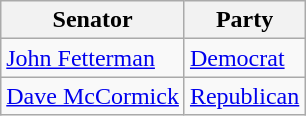<table class="wikitable">
<tr>
<th>Senator</th>
<th>Party</th>
</tr>
<tr>
<td><a href='#'>John Fetterman</a></td>
<td><a href='#'>Democrat</a></td>
</tr>
<tr>
<td><a href='#'>Dave McCormick</a></td>
<td><a href='#'>Republican</a></td>
</tr>
</table>
